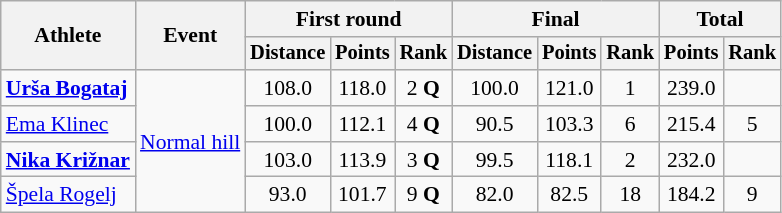<table class="wikitable" style="font-size:90%">
<tr>
<th rowspan=2>Athlete</th>
<th rowspan=2>Event</th>
<th colspan=3>First round</th>
<th colspan=3>Final</th>
<th colspan=2>Total</th>
</tr>
<tr style="font-size:95%">
<th>Distance</th>
<th>Points</th>
<th>Rank</th>
<th>Distance</th>
<th>Points</th>
<th>Rank</th>
<th>Points</th>
<th>Rank</th>
</tr>
<tr align=center>
<td align=left><strong><a href='#'>Urša Bogataj</a></strong></td>
<td align=left rowspan=4><a href='#'>Normal hill</a></td>
<td>108.0</td>
<td>118.0</td>
<td>2 <strong>Q</strong></td>
<td>100.0</td>
<td>121.0</td>
<td>1</td>
<td>239.0</td>
<td></td>
</tr>
<tr align=center>
<td align=left><a href='#'>Ema Klinec</a></td>
<td>100.0</td>
<td>112.1</td>
<td>4 <strong>Q</strong></td>
<td>90.5</td>
<td>103.3</td>
<td>6</td>
<td>215.4</td>
<td>5</td>
</tr>
<tr align=center>
<td align=left><strong><a href='#'>Nika Križnar</a></strong></td>
<td>103.0</td>
<td>113.9</td>
<td>3 <strong>Q</strong></td>
<td>99.5</td>
<td>118.1</td>
<td>2</td>
<td>232.0</td>
<td></td>
</tr>
<tr align=center>
<td align=left><a href='#'>Špela Rogelj</a></td>
<td>93.0</td>
<td>101.7</td>
<td>9 <strong>Q</strong></td>
<td>82.0</td>
<td>82.5</td>
<td>18</td>
<td>184.2</td>
<td>9</td>
</tr>
</table>
